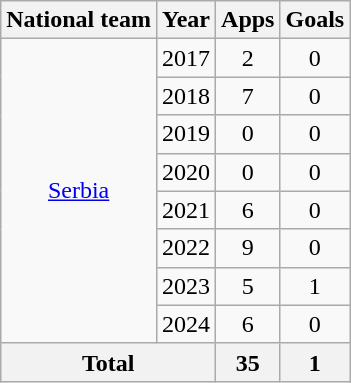<table class="wikitable" style="text-align:center">
<tr>
<th>National team</th>
<th>Year</th>
<th>Apps</th>
<th>Goals</th>
</tr>
<tr>
<td rowspan="8"><a href='#'>Serbia</a></td>
<td>2017</td>
<td>2</td>
<td>0</td>
</tr>
<tr>
<td>2018</td>
<td>7</td>
<td>0</td>
</tr>
<tr>
<td>2019</td>
<td>0</td>
<td>0</td>
</tr>
<tr>
<td>2020</td>
<td>0</td>
<td>0</td>
</tr>
<tr>
<td>2021</td>
<td>6</td>
<td>0</td>
</tr>
<tr>
<td>2022</td>
<td>9</td>
<td>0</td>
</tr>
<tr>
<td>2023</td>
<td>5</td>
<td>1</td>
</tr>
<tr>
<td>2024</td>
<td>6</td>
<td>0</td>
</tr>
<tr>
<th colspan="2">Total</th>
<th>35</th>
<th>1</th>
</tr>
</table>
